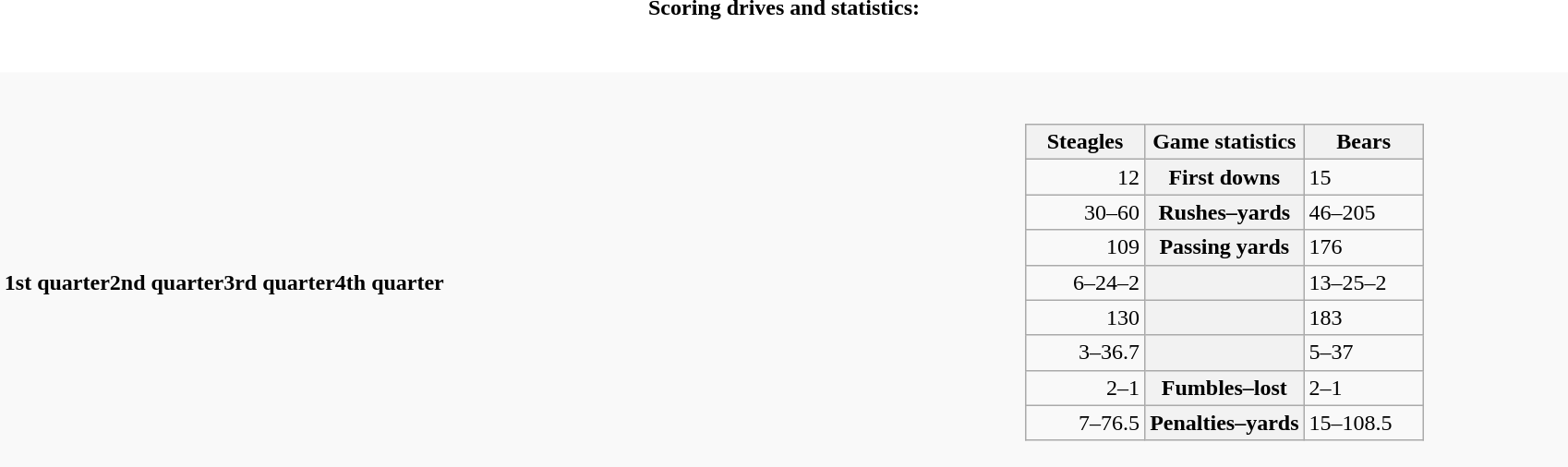<table class="toccolours collapsible collapsed"  style="width:90%; margin:auto;">
<tr>
<th>Scoring drives and statistics:</th>
</tr>
<tr>
<td><br><table border="0"  style="width:100%; background:#f9f9f9; margin:1em auto 1em auto;">
<tr>
<td><br><strong>1st quarter</strong><strong>2nd quarter</strong><strong>3rd quarter</strong><strong>4th quarter</strong></td>
<td><br><table class="wikitable" style="margin: 1em auto 1em auto">
<tr>
<th style="width:30%;">Steagles</th>
<th style="width:40%;">Game statistics</th>
<th style="width:30%;">Bears</th>
</tr>
<tr>
<td style="text-align:right;">12</td>
<th>First downs</th>
<td>15</td>
</tr>
<tr>
<td style="text-align:right;">30–60</td>
<th>Rushes–yards</th>
<td>46–205</td>
</tr>
<tr>
<td style="text-align:right;">109</td>
<th>Passing yards</th>
<td>176</td>
</tr>
<tr>
<td style="text-align:right;">6–24–2</td>
<th></th>
<td>13–25–2</td>
</tr>
<tr>
<td style="text-align:right;">130</td>
<th></th>
<td>183</td>
</tr>
<tr>
<td style="text-align:right;">3–36.7</td>
<th></th>
<td>5–37</td>
</tr>
<tr>
<td style="text-align:right;">2–1</td>
<th>Fumbles–lost</th>
<td>2–1</td>
</tr>
<tr>
<td style="text-align:right;">7–76.5</td>
<th>Penalties–yards</th>
<td>15–108.5</td>
</tr>
</table>
</td>
</tr>
</table>
</td>
</tr>
</table>
